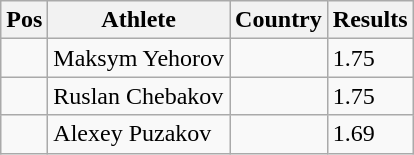<table class="wikitable">
<tr>
<th>Pos</th>
<th>Athlete</th>
<th>Country</th>
<th>Results</th>
</tr>
<tr>
<td align="center"></td>
<td>Maksym Yehorov</td>
<td></td>
<td>1.75</td>
</tr>
<tr>
<td align="center"></td>
<td>Ruslan Chebakov</td>
<td></td>
<td>1.75</td>
</tr>
<tr>
<td align="center"></td>
<td>Alexey Puzakov</td>
<td></td>
<td>1.69</td>
</tr>
</table>
